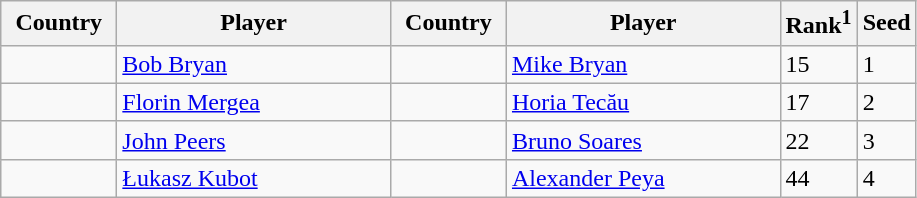<table class="sortable wikitable">
<tr>
<th width="70">Country</th>
<th width="175">Player</th>
<th width="70">Country</th>
<th width="175">Player</th>
<th>Rank<sup>1</sup></th>
<th>Seed</th>
</tr>
<tr>
<td></td>
<td><a href='#'>Bob Bryan</a></td>
<td></td>
<td><a href='#'>Mike Bryan</a></td>
<td>15</td>
<td>1</td>
</tr>
<tr>
<td></td>
<td><a href='#'>Florin Mergea</a></td>
<td></td>
<td><a href='#'>Horia Tecău</a></td>
<td>17</td>
<td>2</td>
</tr>
<tr>
<td></td>
<td><a href='#'>John Peers</a></td>
<td></td>
<td><a href='#'>Bruno Soares</a></td>
<td>22</td>
<td>3</td>
</tr>
<tr>
<td></td>
<td><a href='#'>Łukasz Kubot</a></td>
<td></td>
<td><a href='#'>Alexander Peya</a></td>
<td>44</td>
<td>4</td>
</tr>
</table>
